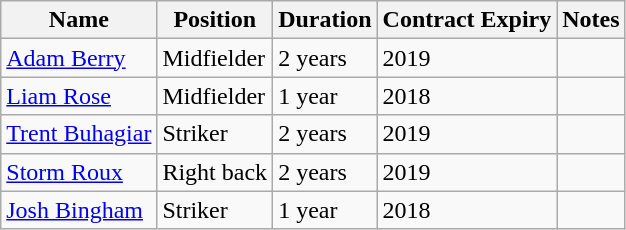<table class="wikitable">
<tr>
<th>Name</th>
<th>Position</th>
<th>Duration</th>
<th>Contract Expiry</th>
<th>Notes</th>
</tr>
<tr>
<td> <a href='#'>Adam Berry</a></td>
<td>Midfielder</td>
<td>2 years</td>
<td>2019</td>
<td></td>
</tr>
<tr>
<td> <a href='#'>Liam Rose</a></td>
<td>Midfielder</td>
<td>1 year</td>
<td>2018</td>
<td></td>
</tr>
<tr>
<td> <a href='#'>Trent Buhagiar</a></td>
<td>Striker</td>
<td>2 years</td>
<td>2019</td>
<td></td>
</tr>
<tr>
<td> <a href='#'>Storm Roux</a></td>
<td>Right back</td>
<td>2 years</td>
<td>2019</td>
<td></td>
</tr>
<tr>
<td> <a href='#'>Josh Bingham</a></td>
<td>Striker</td>
<td>1 year</td>
<td>2018</td>
<td></td>
</tr>
</table>
